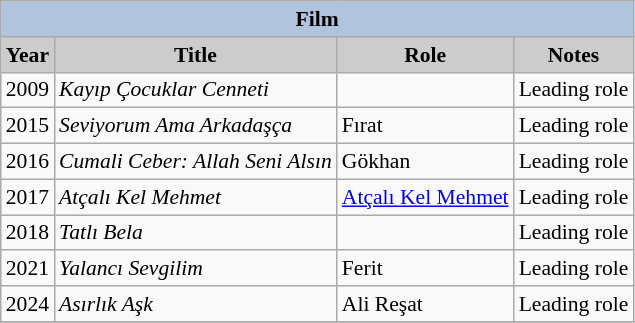<table class="wikitable" style="font-size:90%">
<tr>
<th colspan="4" style="background:LightSteelBlue">Film</th>
</tr>
<tr>
<th style="background:#CCCCCC">Year</th>
<th style="background:#CCCCCC">Title</th>
<th style="background:#CCCCCC">Role</th>
<th style="background:#CCCCCC">Notes</th>
</tr>
<tr>
<td>2009</td>
<td><em>Kayıp Çocuklar Cenneti</em></td>
<td></td>
<td>Leading role</td>
</tr>
<tr>
<td>2015</td>
<td><em>Seviyorum Ama Arkadaşça</em></td>
<td>Fırat</td>
<td>Leading role</td>
</tr>
<tr>
<td>2016</td>
<td><em>Cumali Ceber: Allah Seni Alsın</em></td>
<td>Gökhan</td>
<td>Leading role</td>
</tr>
<tr>
<td>2017</td>
<td><em>Atçalı Kel Mehmet</em></td>
<td><a href='#'>Atçalı Kel Mehmet</a></td>
<td>Leading role</td>
</tr>
<tr>
<td>2018</td>
<td><em>Tatlı Bela</em></td>
<td></td>
<td>Leading role</td>
</tr>
<tr>
<td>2021</td>
<td><em>Yalancı Sevgilim</em></td>
<td>Ferit</td>
<td>Leading role</td>
</tr>
<tr>
<td>2024</td>
<td><em>Asırlık Aşk</em></td>
<td>Ali Reşat</td>
<td>Leading role</td>
</tr>
<tr>
</tr>
</table>
